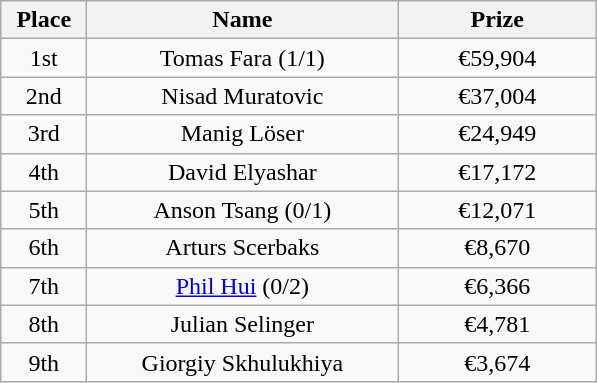<table class="wikitable">
<tr>
<th width="50">Place</th>
<th width="200">Name</th>
<th width="125">Prize</th>
</tr>
<tr>
<td align = "center">1st</td>
<td align = "center">Tomas Fara (1/1)</td>
<td align = "center">€59,904</td>
</tr>
<tr>
<td align = "center">2nd</td>
<td align = "center">Nisad Muratovic</td>
<td align = "center">€37,004</td>
</tr>
<tr>
<td align = "center">3rd</td>
<td align = "center">Manig Löser</td>
<td align = "center">€24,949</td>
</tr>
<tr>
<td align = "center">4th</td>
<td align = "center">David Elyashar</td>
<td align = "center">€17,172</td>
</tr>
<tr>
<td align = "center">5th</td>
<td align = "center">Anson Tsang (0/1)</td>
<td align = "center">€12,071</td>
</tr>
<tr>
<td align = "center">6th</td>
<td align = "center">Arturs Scerbaks</td>
<td align = "center">€8,670</td>
</tr>
<tr>
<td align = "center">7th</td>
<td align = "center"><a href='#'>Phil Hui</a> (0/2)</td>
<td align = "center">€6,366</td>
</tr>
<tr>
<td align = "center">8th</td>
<td align = "center">Julian Selinger</td>
<td align = "center">€4,781</td>
</tr>
<tr>
<td align = "center">9th</td>
<td align = "center">Giorgiy Skhulukhiya</td>
<td align = "center">€3,674</td>
</tr>
</table>
